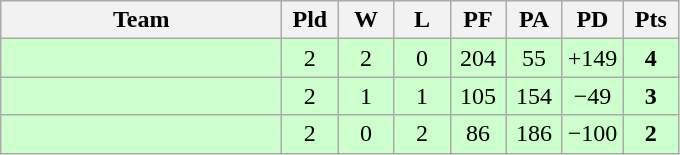<table class="wikitable" style="text-align:center;">
<tr>
<th width=180>Team</th>
<th width=30>Pld</th>
<th width=30>W</th>
<th width=30>L</th>
<th width=30>PF</th>
<th width=30>PA</th>
<th width=30>PD</th>
<th width=30>Pts</th>
</tr>
<tr bgcolor="#ccffcc">
<td align=left></td>
<td>2</td>
<td>2</td>
<td>0</td>
<td>204</td>
<td>55</td>
<td>+149</td>
<td><strong>4</strong></td>
</tr>
<tr bgcolor="#ccffcc">
<td align=left></td>
<td>2</td>
<td>1</td>
<td>1</td>
<td>105</td>
<td>154</td>
<td>−49</td>
<td><strong>3</strong></td>
</tr>
<tr bgcolor="#ccffcc">
<td align=left></td>
<td>2</td>
<td>0</td>
<td>2</td>
<td>86</td>
<td>186</td>
<td>−100</td>
<td><strong>2</strong></td>
</tr>
</table>
